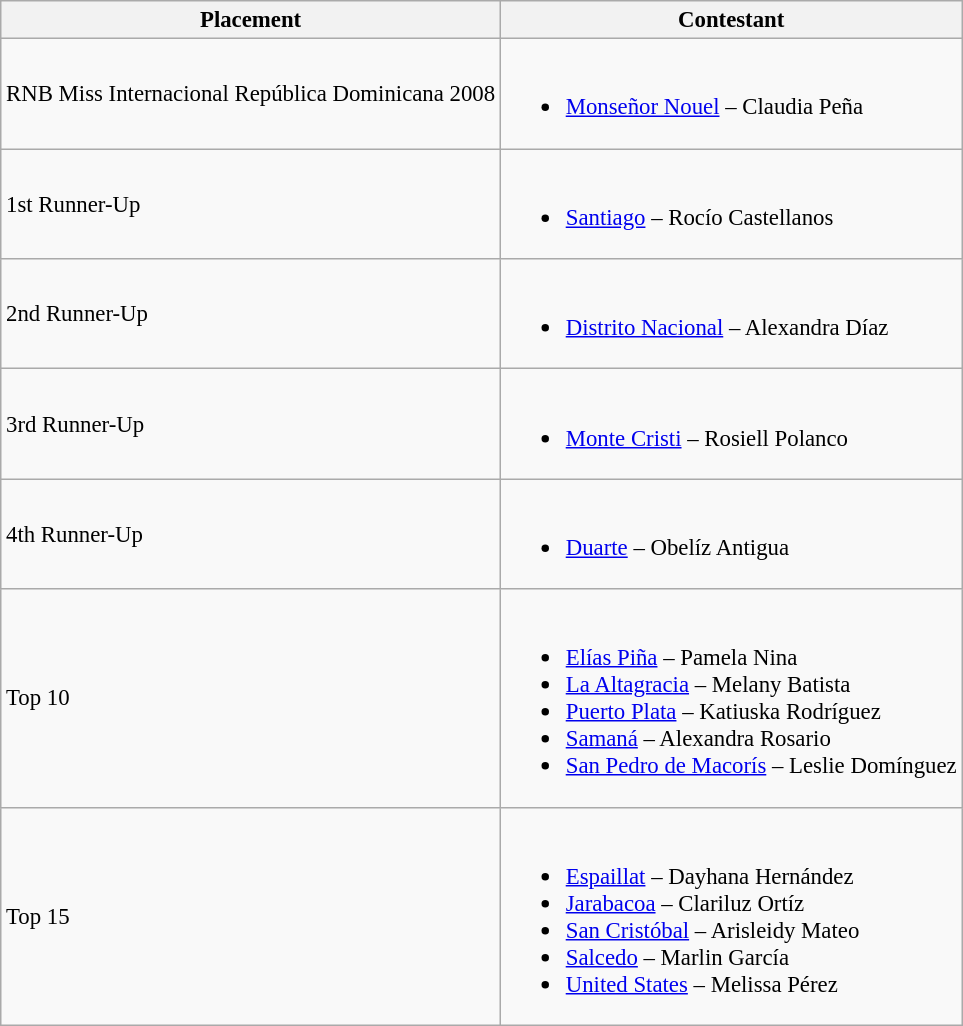<table class="wikitable sortable" style="font-size: 95%;">
<tr>
<th>Placement</th>
<th>Contestant</th>
</tr>
<tr>
<td>RNB Miss Internacional República Dominicana 2008</td>
<td><br><ul><li><a href='#'>Monseñor Nouel</a> – Claudia Peña</li></ul></td>
</tr>
<tr>
<td>1st Runner-Up</td>
<td><br><ul><li><a href='#'>Santiago</a> – Rocío Castellanos</li></ul></td>
</tr>
<tr>
<td>2nd Runner-Up</td>
<td><br><ul><li><a href='#'>Distrito Nacional</a> – Alexandra Díaz</li></ul></td>
</tr>
<tr>
<td>3rd Runner-Up</td>
<td><br><ul><li><a href='#'>Monte Cristi</a> – Rosiell Polanco</li></ul></td>
</tr>
<tr>
<td>4th Runner-Up</td>
<td><br><ul><li><a href='#'>Duarte</a> – Obelíz Antigua</li></ul></td>
</tr>
<tr>
<td>Top 10</td>
<td><br><ul><li><a href='#'>Elías Piña</a> – Pamela Nina</li><li><a href='#'>La Altagracia</a> – Melany Batista</li><li><a href='#'>Puerto Plata</a> – Katiuska Rodríguez</li><li><a href='#'>Samaná</a> – Alexandra Rosario</li><li><a href='#'>San Pedro de Macorís</a> – Leslie Domínguez</li></ul></td>
</tr>
<tr>
<td>Top 15</td>
<td><br><ul><li><a href='#'>Espaillat</a> – Dayhana Hernández</li><li><a href='#'>Jarabacoa</a> – Clariluz Ortíz</li><li><a href='#'>San Cristóbal</a> – Arisleidy Mateo</li><li><a href='#'>Salcedo</a> – Marlin García</li><li><a href='#'>United States</a> – Melissa Pérez</li></ul></td>
</tr>
</table>
